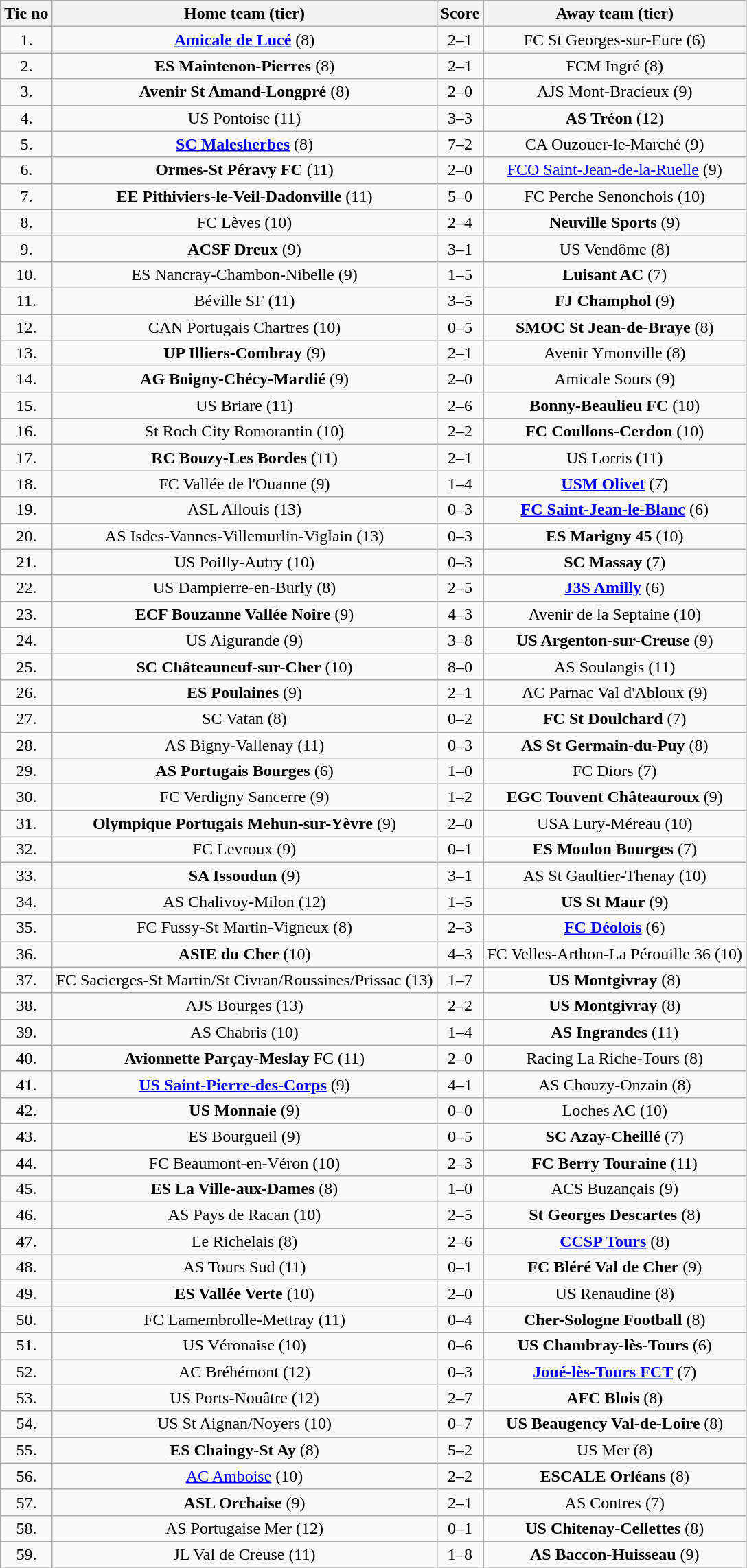<table class="wikitable" style="text-align: center">
<tr>
<th>Tie no</th>
<th>Home team (tier)</th>
<th>Score</th>
<th>Away team (tier)</th>
</tr>
<tr>
<td>1.</td>
<td><strong><a href='#'>Amicale de Lucé</a></strong> (8)</td>
<td>2–1</td>
<td>FC St Georges-sur-Eure (6)</td>
</tr>
<tr>
<td>2.</td>
<td><strong>ES Maintenon-Pierres</strong> (8)</td>
<td>2–1</td>
<td>FCM Ingré (8)</td>
</tr>
<tr>
<td>3.</td>
<td><strong>Avenir St Amand-Longpré</strong> (8)</td>
<td>2–0</td>
<td>AJS Mont-Bracieux (9)</td>
</tr>
<tr>
<td>4.</td>
<td>US Pontoise (11)</td>
<td>3–3 </td>
<td><strong>AS Tréon</strong> (12)</td>
</tr>
<tr>
<td>5.</td>
<td><strong><a href='#'>SC Malesherbes</a></strong> (8)</td>
<td>7–2</td>
<td>CA Ouzouer-le-Marché (9)</td>
</tr>
<tr>
<td>6.</td>
<td><strong>Ormes-St Péravy FC</strong> (11)</td>
<td>2–0</td>
<td><a href='#'>FCO Saint-Jean-de-la-Ruelle</a> (9)</td>
</tr>
<tr>
<td>7.</td>
<td><strong>EE Pithiviers-le-Veil-Dadonville</strong> (11)</td>
<td>5–0</td>
<td>FC Perche Senonchois (10)</td>
</tr>
<tr>
<td>8.</td>
<td>FC Lèves (10)</td>
<td>2–4</td>
<td><strong>Neuville Sports</strong> (9)</td>
</tr>
<tr>
<td>9.</td>
<td><strong>ACSF Dreux</strong> (9)</td>
<td>3–1</td>
<td>US Vendôme (8)</td>
</tr>
<tr>
<td>10.</td>
<td>ES Nancray-Chambon-Nibelle (9)</td>
<td>1–5</td>
<td><strong>Luisant AC</strong> (7)</td>
</tr>
<tr>
<td>11.</td>
<td>Béville SF (11)</td>
<td>3–5</td>
<td><strong>FJ Champhol</strong> (9)</td>
</tr>
<tr>
<td>12.</td>
<td>CAN Portugais Chartres (10)</td>
<td>0–5</td>
<td><strong>SMOC St Jean-de-Braye</strong> (8)</td>
</tr>
<tr>
<td>13.</td>
<td><strong>UP Illiers-Combray</strong> (9)</td>
<td>2–1</td>
<td>Avenir Ymonville (8)</td>
</tr>
<tr>
<td>14.</td>
<td><strong>AG Boigny-Chécy-Mardié</strong> (9)</td>
<td>2–0</td>
<td>Amicale Sours (9)</td>
</tr>
<tr>
<td>15.</td>
<td>US Briare (11)</td>
<td>2–6</td>
<td><strong>Bonny-Beaulieu FC</strong> (10)</td>
</tr>
<tr>
<td>16.</td>
<td>St Roch City Romorantin (10)</td>
<td>2–2 </td>
<td><strong>FC Coullons-Cerdon</strong> (10)</td>
</tr>
<tr>
<td>17.</td>
<td><strong>RC Bouzy-Les Bordes</strong> (11)</td>
<td>2–1</td>
<td>US Lorris (11)</td>
</tr>
<tr>
<td>18.</td>
<td>FC Vallée de l'Ouanne (9)</td>
<td>1–4</td>
<td><strong><a href='#'>USM Olivet</a></strong> (7)</td>
</tr>
<tr>
<td>19.</td>
<td>ASL Allouis (13)</td>
<td>0–3</td>
<td><strong><a href='#'>FC Saint-Jean-le-Blanc</a></strong> (6)</td>
</tr>
<tr>
<td>20.</td>
<td>AS Isdes-Vannes-Villemurlin-Viglain (13)</td>
<td>0–3</td>
<td><strong>ES Marigny 45</strong> (10)</td>
</tr>
<tr>
<td>21.</td>
<td>US Poilly-Autry (10)</td>
<td>0–3</td>
<td><strong>SC Massay</strong> (7)</td>
</tr>
<tr>
<td>22.</td>
<td>US Dampierre-en-Burly (8)</td>
<td>2–5 </td>
<td><strong><a href='#'>J3S Amilly</a></strong> (6)</td>
</tr>
<tr>
<td>23.</td>
<td><strong>ECF Bouzanne Vallée Noire</strong> (9)</td>
<td>4–3</td>
<td>Avenir de la Septaine (10)</td>
</tr>
<tr>
<td>24.</td>
<td>US Aigurande (9)</td>
<td>3–8 </td>
<td><strong>US Argenton-sur-Creuse</strong> (9)</td>
</tr>
<tr>
<td>25.</td>
<td><strong>SC Châteauneuf-sur-Cher</strong> (10)</td>
<td>8–0</td>
<td>AS Soulangis (11)</td>
</tr>
<tr>
<td>26.</td>
<td><strong>ES Poulaines</strong> (9)</td>
<td>2–1</td>
<td>AC Parnac Val d'Abloux (9)</td>
</tr>
<tr>
<td>27.</td>
<td>SC Vatan (8)</td>
<td>0–2</td>
<td><strong>FC St Doulchard</strong> (7)</td>
</tr>
<tr>
<td>28.</td>
<td>AS Bigny-Vallenay (11)</td>
<td>0–3</td>
<td><strong>AS St Germain-du-Puy</strong> (8)</td>
</tr>
<tr>
<td>29.</td>
<td><strong>AS Portugais Bourges</strong> (6)</td>
<td>1–0</td>
<td>FC Diors (7)</td>
</tr>
<tr>
<td>30.</td>
<td>FC Verdigny Sancerre (9)</td>
<td>1–2</td>
<td><strong>EGC Touvent Châteauroux</strong> (9)</td>
</tr>
<tr>
<td>31.</td>
<td><strong>Olympique Portugais Mehun-sur-Yèvre</strong> (9)</td>
<td>2–0</td>
<td>USA Lury-Méreau (10)</td>
</tr>
<tr>
<td>32.</td>
<td>FC Levroux (9)</td>
<td>0–1</td>
<td><strong>ES Moulon Bourges</strong> (7)</td>
</tr>
<tr>
<td>33.</td>
<td><strong>SA Issoudun</strong> (9)</td>
<td>3–1</td>
<td>AS St Gaultier-Thenay (10)</td>
</tr>
<tr>
<td>34.</td>
<td>AS Chalivoy-Milon (12)</td>
<td>1–5</td>
<td><strong>US St Maur</strong> (9)</td>
</tr>
<tr>
<td>35.</td>
<td>FC Fussy-St Martin-Vigneux (8)</td>
<td>2–3</td>
<td><strong><a href='#'>FC Déolois</a></strong> (6)</td>
</tr>
<tr>
<td>36.</td>
<td><strong>ASIE du Cher</strong> (10)</td>
<td>4–3 </td>
<td>FC Velles-Arthon-La Pérouille 36 (10)</td>
</tr>
<tr>
<td>37.</td>
<td>FC Sacierges-St Martin/St Civran/Roussines/Prissac (13)</td>
<td>1–7</td>
<td><strong>US Montgivray</strong> (8)</td>
</tr>
<tr>
<td>38.</td>
<td>AJS Bourges (13)</td>
<td>2–2 </td>
<td><strong>US Montgivray</strong> (8)</td>
</tr>
<tr>
<td>39.</td>
<td>AS Chabris (10)</td>
<td>1–4</td>
<td><strong>AS Ingrandes</strong> (11)</td>
</tr>
<tr>
<td>40.</td>
<td><strong>Avionnette Parçay-Meslay</strong> FC (11)</td>
<td>2–0</td>
<td>Racing La Riche-Tours (8)</td>
</tr>
<tr>
<td>41.</td>
<td><strong><a href='#'>US Saint-Pierre-des-Corps</a></strong> (9)</td>
<td>4–1</td>
<td>AS Chouzy-Onzain (8)</td>
</tr>
<tr>
<td>42.</td>
<td><strong>US Monnaie</strong> (9)</td>
<td>0–0 </td>
<td>Loches AC (10)</td>
</tr>
<tr>
<td>43.</td>
<td>ES Bourgueil (9)</td>
<td>0–5</td>
<td><strong>SC Azay-Cheillé</strong> (7)</td>
</tr>
<tr>
<td>44.</td>
<td>FC Beaumont-en-Véron (10)</td>
<td>2–3 </td>
<td><strong>FC Berry Touraine</strong> (11)</td>
</tr>
<tr>
<td>45.</td>
<td><strong>ES La Ville-aux-Dames</strong> (8)</td>
<td>1–0</td>
<td>ACS Buzançais (9)</td>
</tr>
<tr>
<td>46.</td>
<td>AS Pays de Racan (10)</td>
<td>2–5 </td>
<td><strong>St Georges Descartes</strong> (8)</td>
</tr>
<tr>
<td>47.</td>
<td>Le Richelais (8)</td>
<td>2–6</td>
<td><strong><a href='#'>CCSP Tours</a></strong> (8)</td>
</tr>
<tr>
<td>48.</td>
<td>AS Tours Sud (11)</td>
<td>0–1</td>
<td><strong>FC Bléré Val de Cher</strong> (9)</td>
</tr>
<tr>
<td>49.</td>
<td><strong>ES Vallée Verte</strong> (10)</td>
<td>2–0</td>
<td>US Renaudine (8)</td>
</tr>
<tr>
<td>50.</td>
<td>FC Lamembrolle-Mettray (11)</td>
<td>0–4</td>
<td><strong>Cher-Sologne Football</strong> (8)</td>
</tr>
<tr>
<td>51.</td>
<td>US Véronaise (10)</td>
<td>0–6</td>
<td><strong>US Chambray-lès-Tours</strong> (6)</td>
</tr>
<tr>
<td>52.</td>
<td>AC Bréhémont (12)</td>
<td>0–3</td>
<td><strong><a href='#'>Joué-lès-Tours FCT</a></strong> (7)</td>
</tr>
<tr>
<td>53.</td>
<td>US Ports-Nouâtre (12)</td>
<td>2–7</td>
<td><strong>AFC Blois</strong> (8)</td>
</tr>
<tr>
<td>54.</td>
<td>US St Aignan/Noyers (10)</td>
<td>0–7</td>
<td><strong>US Beaugency Val-de-Loire</strong> (8)</td>
</tr>
<tr>
<td>55.</td>
<td><strong>ES Chaingy-St Ay</strong> (8)</td>
<td>5–2</td>
<td>US Mer (8)</td>
</tr>
<tr>
<td>56.</td>
<td><a href='#'>AC Amboise</a> (10)</td>
<td>2–2 </td>
<td><strong>ESCALE Orléans</strong> (8)</td>
</tr>
<tr>
<td>57.</td>
<td><strong>ASL Orchaise</strong> (9)</td>
<td>2–1</td>
<td>AS Contres (7)</td>
</tr>
<tr>
<td>58.</td>
<td>AS Portugaise Mer (12)</td>
<td>0–1</td>
<td><strong>US Chitenay-Cellettes</strong> (8)</td>
</tr>
<tr>
<td>59.</td>
<td>JL Val de Creuse (11)</td>
<td>1–8</td>
<td><strong>AS Baccon-Huisseau</strong> (9)</td>
</tr>
</table>
